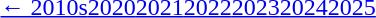<table id=toc class=toc summary=Contents>
<tr>
<th></th>
</tr>
<tr>
<td><a href='#'>← 2010s</a><a href='#'>2020</a><a href='#'>2021</a><a href='#'>2022</a><a href='#'>2023</a><a href='#'>2024</a><a href='#'>2025</a></td>
</tr>
</table>
